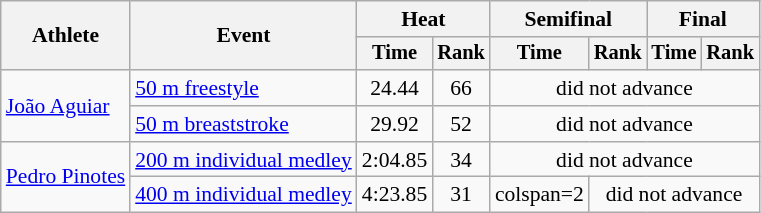<table class=wikitable style="font-size:90%">
<tr>
<th rowspan="2">Athlete</th>
<th rowspan="2">Event</th>
<th colspan="2">Heat</th>
<th colspan="2">Semifinal</th>
<th colspan="2">Final</th>
</tr>
<tr style="font-size:95%">
<th>Time</th>
<th>Rank</th>
<th>Time</th>
<th>Rank</th>
<th>Time</th>
<th>Rank</th>
</tr>
<tr align=center>
<td align=left rowspan=2><a href='#'>João Aguiar</a></td>
<td align=left><a href='#'>50 m freestyle</a></td>
<td>24.44</td>
<td>66</td>
<td colspan=4>did not advance</td>
</tr>
<tr align=center>
<td align=left><a href='#'>50 m breaststroke</a></td>
<td>29.92</td>
<td>52</td>
<td colspan=4>did not advance</td>
</tr>
<tr align=center>
<td align=left rowspan=2><a href='#'>Pedro Pinotes</a></td>
<td align=left><a href='#'>200 m individual medley</a></td>
<td>2:04.85</td>
<td>34</td>
<td colspan=4>did not advance</td>
</tr>
<tr align=center>
<td align=left><a href='#'>400 m individual medley</a></td>
<td>4:23.85</td>
<td>31</td>
<td>colspan=2 </td>
<td colspan=4>did not advance</td>
</tr>
</table>
